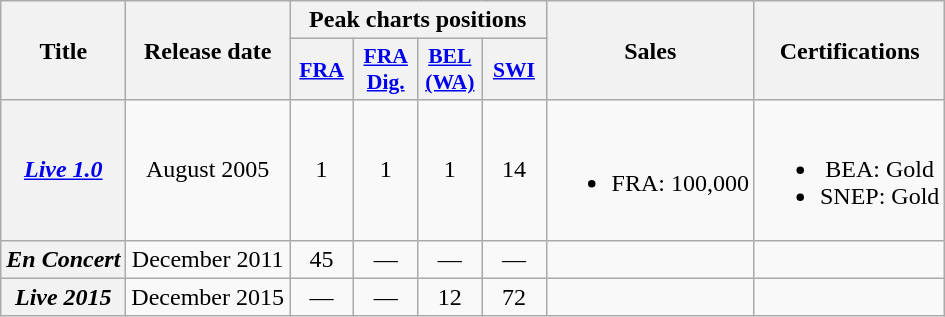<table class="wikitable plainrowheaders" style="text-align:center;">
<tr>
<th rowspan="2">Title</th>
<th rowspan="2">Release date</th>
<th colspan="4">Peak charts positions</th>
<th rowspan="2">Sales</th>
<th rowspan="2">Certifications</th>
</tr>
<tr>
<th scope="col" style="width:2.5em;font-size:90%;"><a href='#'>FRA</a><br></th>
<th scope="col" style="width:2.5em;font-size:90%;"><a href='#'>FRA<br>Dig.</a><br></th>
<th scope="col" style="width:2.5em;font-size:90%;"><a href='#'>BEL<br>(WA)</a><br></th>
<th scope="col" style="width:2.5em;font-size:90%;"><a href='#'>SWI</a><br></th>
</tr>
<tr>
<th scope="row"><em><a href='#'>Live 1.0</a></em></th>
<td>August 2005</td>
<td>1</td>
<td>1</td>
<td>1</td>
<td>14</td>
<td><br><ul><li>FRA: 100,000</li></ul></td>
<td><br><ul><li>BEA: Gold</li><li>SNEP: Gold</li></ul></td>
</tr>
<tr>
<th scope="row"><em>En Concert</em></th>
<td>December 2011</td>
<td>45</td>
<td>—</td>
<td>—</td>
<td>—</td>
<td></td>
<td></td>
</tr>
<tr>
<th scope="row"><em>Live 2015</em></th>
<td>December 2015</td>
<td>—</td>
<td>—</td>
<td>12</td>
<td>72</td>
<td></td>
<td></td>
</tr>
</table>
